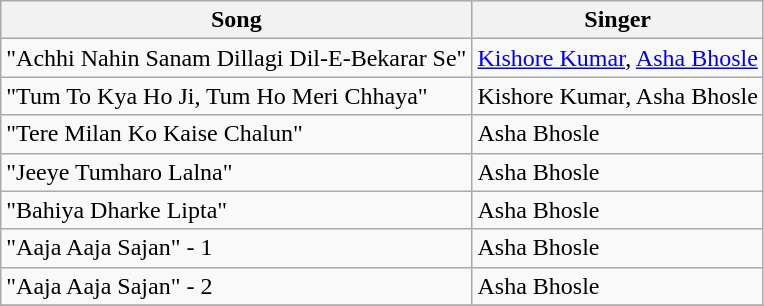<table class="wikitable">
<tr>
<th>Song</th>
<th>Singer</th>
</tr>
<tr>
<td>"Achhi Nahin Sanam Dillagi Dil-E-Bekarar Se"</td>
<td><a href='#'>Kishore Kumar</a>, <a href='#'>Asha Bhosle</a></td>
</tr>
<tr>
<td>"Tum To Kya Ho Ji, Tum Ho Meri Chhaya"</td>
<td>Kishore Kumar, Asha Bhosle</td>
</tr>
<tr>
<td>"Tere Milan Ko Kaise Chalun"</td>
<td>Asha Bhosle</td>
</tr>
<tr>
<td>"Jeeye Tumharo Lalna"</td>
<td>Asha Bhosle</td>
</tr>
<tr>
<td>"Bahiya Dharke Lipta"</td>
<td>Asha Bhosle</td>
</tr>
<tr>
<td>"Aaja Aaja Sajan" - 1</td>
<td>Asha Bhosle</td>
</tr>
<tr>
<td>"Aaja Aaja Sajan" - 2</td>
<td>Asha Bhosle</td>
</tr>
<tr>
</tr>
</table>
